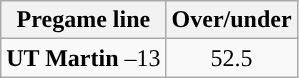<table class="wikitable">
<tr align="center">
<th>Pregame line</th>
<th>Over/under</th>
</tr>
<tr align="center">
<td><strong>UT Martin</strong> –13</td>
<td>52.5</td>
</tr>
</table>
